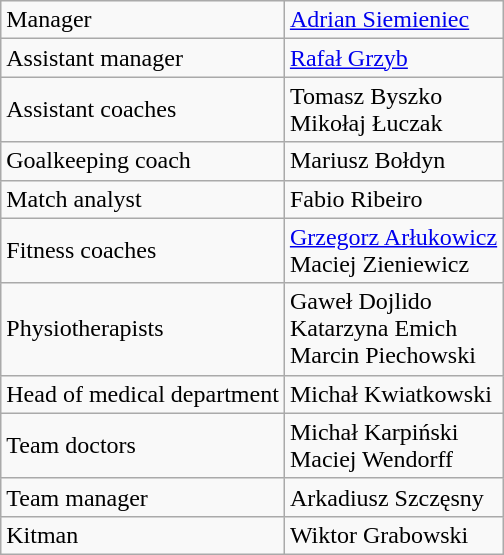<table class="wikitable">
<tr>
<td>Manager</td>
<td> <a href='#'>Adrian Siemieniec</a></td>
</tr>
<tr>
<td>Assistant manager</td>
<td> <a href='#'>Rafał Grzyb</a></td>
</tr>
<tr>
<td>Assistant coaches</td>
<td> Tomasz Byszko<br> Mikołaj Łuczak</td>
</tr>
<tr>
<td>Goalkeeping coach</td>
<td> Mariusz Bołdyn</td>
</tr>
<tr>
<td>Match analyst</td>
<td> Fabio Ribeiro</td>
</tr>
<tr>
<td>Fitness coaches</td>
<td> <a href='#'>Grzegorz Arłukowicz</a><br> Maciej Zieniewicz</td>
</tr>
<tr>
<td>Physiotherapists</td>
<td> Gaweł Dojlido<br> Katarzyna Emich<br> Marcin Piechowski</td>
</tr>
<tr>
<td>Head of medical department</td>
<td> Michał Kwiatkowski</td>
</tr>
<tr>
<td>Team doctors</td>
<td> Michał Karpiński<br> Maciej Wendorff</td>
</tr>
<tr>
<td>Team manager</td>
<td> Arkadiusz Szczęsny</td>
</tr>
<tr>
<td>Kitman</td>
<td> Wiktor Grabowski</td>
</tr>
</table>
